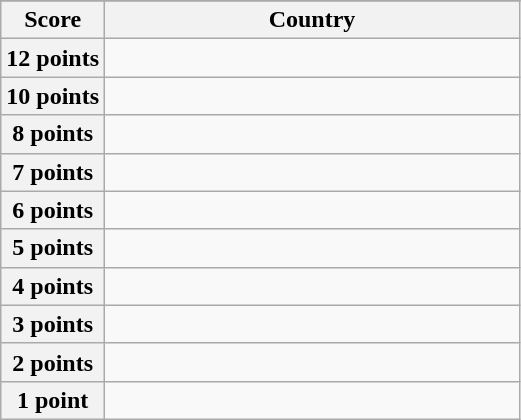<table class="wikitable">
<tr>
</tr>
<tr>
<th scope="col" width="20%">Score</th>
<th scope="col">Country</th>
</tr>
<tr>
<th scope="row">12 points</th>
<td></td>
</tr>
<tr>
<th scope="row">10 points</th>
<td></td>
</tr>
<tr>
<th scope="row">8 points</th>
<td></td>
</tr>
<tr>
<th scope="row">7 points</th>
<td></td>
</tr>
<tr>
<th scope="row">6 points</th>
<td></td>
</tr>
<tr>
<th scope="row">5 points</th>
<td></td>
</tr>
<tr>
<th scope="row">4 points</th>
<td></td>
</tr>
<tr>
<th scope="row">3 points</th>
<td></td>
</tr>
<tr>
<th scope="row">2 points</th>
<td></td>
</tr>
<tr>
<th scope="row">1 point</th>
<td></td>
</tr>
</table>
